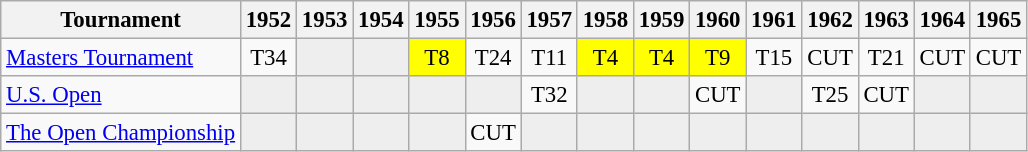<table class="wikitable" style="font-size:95%;text-align:center;">
<tr>
<th>Tournament</th>
<th>1952</th>
<th>1953</th>
<th>1954</th>
<th>1955</th>
<th>1956</th>
<th>1957</th>
<th>1958</th>
<th>1959</th>
<th>1960</th>
<th>1961</th>
<th>1962</th>
<th>1963</th>
<th>1964</th>
<th>1965</th>
</tr>
<tr>
<td align=left><a href='#'>Masters Tournament</a></td>
<td>T34</td>
<td style="background:#eeeeee;"></td>
<td style="background:#eeeeee;"></td>
<td style="background:yellow;">T8</td>
<td>T24</td>
<td>T11</td>
<td style="background:yellow;">T4</td>
<td style="background:yellow;">T4</td>
<td style="background:yellow;">T9</td>
<td>T15</td>
<td>CUT</td>
<td>T21</td>
<td>CUT</td>
<td>CUT</td>
</tr>
<tr>
<td align=left><a href='#'>U.S. Open</a></td>
<td style="background:#eeeeee;"></td>
<td style="background:#eeeeee;"></td>
<td style="background:#eeeeee;"></td>
<td style="background:#eeeeee;"></td>
<td style="background:#eeeeee;"></td>
<td>T32</td>
<td style="background:#eeeeee;"></td>
<td style="background:#eeeeee;"></td>
<td>CUT</td>
<td style="background:#eeeeee;"></td>
<td>T25</td>
<td>CUT</td>
<td style="background:#eeeeee;"></td>
<td style="background:#eeeeee;"></td>
</tr>
<tr>
<td align=left><a href='#'>The Open Championship</a></td>
<td style="background:#eeeeee;"></td>
<td style="background:#eeeeee;"></td>
<td style="background:#eeeeee;"></td>
<td style="background:#eeeeee;"></td>
<td>CUT</td>
<td style="background:#eeeeee;"></td>
<td style="background:#eeeeee;"></td>
<td style="background:#eeeeee;"></td>
<td style="background:#eeeeee;"></td>
<td style="background:#eeeeee;"></td>
<td style="background:#eeeeee;"></td>
<td style="background:#eeeeee;"></td>
<td style="background:#eeeeee;"></td>
<td style="background:#eeeeee;"></td>
</tr>
</table>
